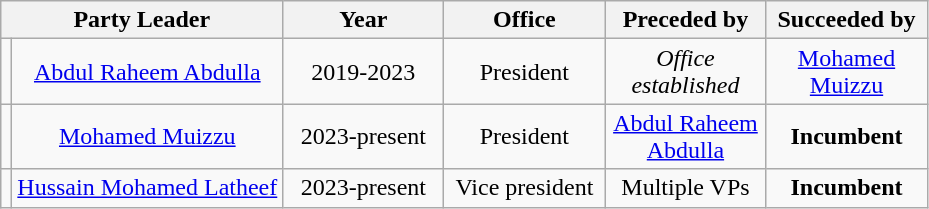<table class="wikitable sortable" style="text-align:center;">
<tr>
<th colspan="2" width="100px">Party Leader</th>
<th width="100px">Year</th>
<th width="100px">Office</th>
<th width="100px">Preceded by</th>
<th width="100px">Succeeded by</th>
</tr>
<tr>
<td></td>
<td><a href='#'>Abdul Raheem Abdulla</a></td>
<td>2019-2023</td>
<td>President</td>
<td><em>	Office established</em></td>
<td><a href='#'>Mohamed Muizzu</a></td>
</tr>
<tr>
<td></td>
<td><a href='#'>Mohamed Muizzu</a></td>
<td>2023-present </td>
<td>President</td>
<td><a href='#'>Abdul Raheem Abdulla</a></td>
<td><strong>Incumbent</strong></td>
</tr>
<tr>
<td></td>
<td><a href='#'>Hussain Mohamed Latheef</a></td>
<td>2023-present</td>
<td>Vice president</td>
<td>Multiple VPs</td>
<td><strong> Incumbent</strong></td>
</tr>
</table>
